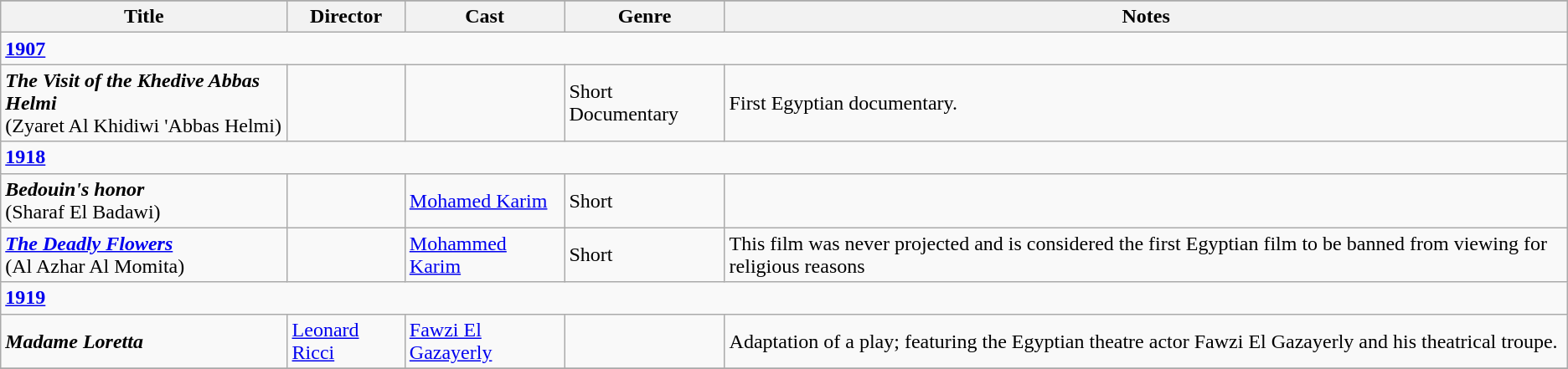<table class="wikitable">
<tr>
</tr>
<tr>
<th>Title</th>
<th>Director</th>
<th>Cast</th>
<th>Genre</th>
<th>Notes</th>
</tr>
<tr>
<td colspan="5" ><strong><a href='#'>1907</a></strong></td>
</tr>
<tr>
<td><strong><em>The Visit of the Khedive Abbas Helmi</em></strong><br>(Zyaret Al Khidiwi 'Abbas Helmi)</td>
<td></td>
<td></td>
<td>Short Documentary</td>
<td>First Egyptian documentary.</td>
</tr>
<tr>
<td colspan="5" ><strong><a href='#'>1918</a></strong></td>
</tr>
<tr>
<td><strong><em>Bedouin's honor</em></strong><br>(Sharaf El Badawi)</td>
<td></td>
<td><a href='#'>Mohamed Karim</a></td>
<td>Short</td>
<td></td>
</tr>
<tr>
<td><strong><em><a href='#'>The Deadly Flowers</a></em></strong><br>(Al Azhar Al Momita)</td>
<td></td>
<td><a href='#'>Mohammed Karim</a></td>
<td>Short</td>
<td>This film was never projected and is considered the first Egyptian film to be banned from viewing for religious reasons</td>
</tr>
<tr>
<td colspan="5" ><strong><a href='#'>1919</a></strong></td>
</tr>
<tr>
<td><strong><em>Madame Loretta</em></strong></td>
<td><a href='#'>Leonard Ricci</a></td>
<td><a href='#'>Fawzi El Gazayerly</a></td>
<td></td>
<td>Adaptation of a play; featuring the Egyptian theatre actor Fawzi El Gazayerly and his theatrical troupe.</td>
</tr>
<tr>
</tr>
</table>
